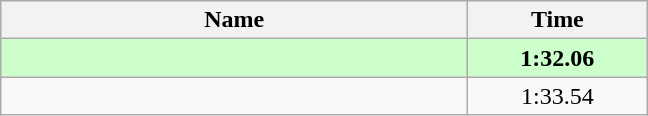<table class="wikitable" style="text-align:center;">
<tr>
<th style="width:19em">Name</th>
<th style="width:7em">Time</th>
</tr>
<tr bgcolor=ccffcc>
<td align=left><strong></strong></td>
<td><strong>1:32.06</strong></td>
</tr>
<tr>
<td align=left></td>
<td>1:33.54</td>
</tr>
</table>
